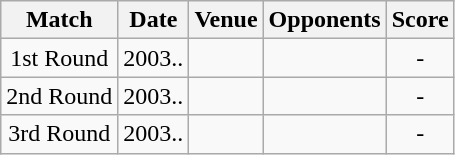<table class="wikitable" style="text-align:center;">
<tr>
<th>Match</th>
<th>Date</th>
<th>Venue</th>
<th>Opponents</th>
<th>Score</th>
</tr>
<tr>
<td>1st Round</td>
<td>2003..</td>
<td><a href='#'></a></td>
<td><a href='#'></a></td>
<td>-</td>
</tr>
<tr>
<td>2nd Round</td>
<td>2003..</td>
<td><a href='#'></a></td>
<td><a href='#'></a></td>
<td>-</td>
</tr>
<tr>
<td>3rd Round</td>
<td>2003..</td>
<td><a href='#'></a></td>
<td><a href='#'></a></td>
<td>-</td>
</tr>
</table>
